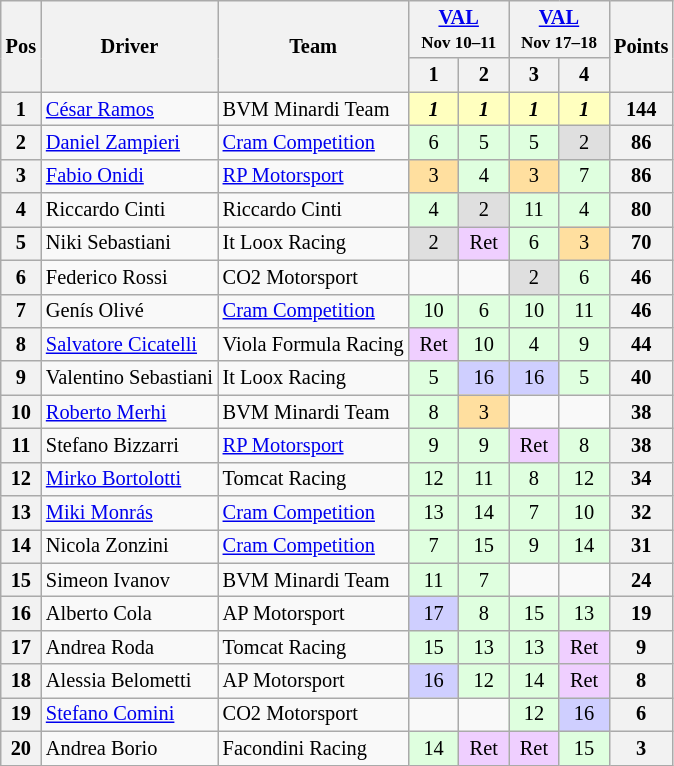<table class="wikitable" style="font-size:85%; text-align: center;">
<tr>
<th rowspan=2>Pos</th>
<th rowspan=2>Driver</th>
<th rowspan=2>Team</th>
<th colspan=2> <a href='#'>VAL</a><br><small>Nov 10–11</small></th>
<th colspan=2> <a href='#'>VAL</a><br><small>Nov 17–18</small></th>
<th rowspan=2>Points</th>
</tr>
<tr>
<th width="27">1</th>
<th width="27">2</th>
<th width="27">3</th>
<th width="27">4</th>
</tr>
<tr>
<th>1</th>
<td align=left nowrap> <a href='#'>César Ramos</a></td>
<td align=left nowrap>BVM Minardi Team</td>
<td style="background:#FFFFBF;"><strong><em>1</em></strong></td>
<td style="background:#FFFFBF;"><strong><em>1</em></strong></td>
<td style="background:#FFFFBF;"><strong><em>1</em></strong></td>
<td style="background:#FFFFBF;"><strong><em>1</em></strong></td>
<th>144</th>
</tr>
<tr>
<th>2</th>
<td align=left nowrap> <a href='#'>Daniel Zampieri</a></td>
<td align=left nowrap><a href='#'>Cram Competition</a></td>
<td style="background:#DFFFDF;">6</td>
<td style="background:#DFFFDF;">5</td>
<td style="background:#DFFFDF;">5</td>
<td style="background:#DFDFDF;">2</td>
<th>86</th>
</tr>
<tr>
<th>3</th>
<td align=left nowrap> <a href='#'>Fabio Onidi</a></td>
<td align=left nowrap><a href='#'>RP Motorsport</a></td>
<td style="background:#FFDF9F;">3</td>
<td style="background:#DFFFDF;">4</td>
<td style="background:#FFDF9F;">3</td>
<td style="background:#DFFFDF;">7</td>
<th>86</th>
</tr>
<tr>
<th>4</th>
<td align=left nowrap> Riccardo Cinti</td>
<td align=left nowrap>Riccardo Cinti</td>
<td style="background:#DFFFDF;">4</td>
<td style="background:#DFDFDF;">2</td>
<td style="background:#DFFFDF;">11</td>
<td style="background:#DFFFDF;">4</td>
<th>80</th>
</tr>
<tr>
<th>5</th>
<td align=left nowrap> Niki Sebastiani</td>
<td align=left nowrap>It Loox Racing</td>
<td style="background:#DFDFDF;">2</td>
<td style="background:#EFCFFF;">Ret</td>
<td style="background:#DFFFDF;">6</td>
<td style="background:#FFDF9F;">3</td>
<th>70</th>
</tr>
<tr>
<th>6</th>
<td align=left nowrap> Federico Rossi</td>
<td align=left nowrap>CO2 Motorsport</td>
<td></td>
<td></td>
<td style="background:#DFDFDF;">2</td>
<td style="background:#DFFFDF;">6</td>
<th>46</th>
</tr>
<tr>
<th>7</th>
<td align=left nowrap> Genís Olivé</td>
<td align=left nowrap><a href='#'>Cram Competition</a></td>
<td style="background:#DFFFDF;">10</td>
<td style="background:#DFFFDF;">6</td>
<td style="background:#DFFFDF;">10</td>
<td style="background:#DFFFDF;">11</td>
<th>46</th>
</tr>
<tr>
<th>8</th>
<td align=left nowrap> <a href='#'>Salvatore Cicatelli</a></td>
<td align=left nowrap>Viola Formula Racing</td>
<td style="background:#EFCFFF;">Ret</td>
<td style="background:#DFFFDF;">10</td>
<td style="background:#DFFFDF;">4</td>
<td style="background:#DFFFDF;">9</td>
<th>44</th>
</tr>
<tr>
<th>9</th>
<td align=left nowrap> Valentino Sebastiani</td>
<td align=left nowrap>It Loox Racing</td>
<td style="background:#DFFFDF;">5</td>
<td style="background:#CFCFFF;">16</td>
<td style="background:#CFCFFF;">16</td>
<td style="background:#DFFFDF;">5</td>
<th>40</th>
</tr>
<tr>
<th>10</th>
<td align=left nowrap> <a href='#'>Roberto Merhi</a></td>
<td align=left nowrap>BVM Minardi Team</td>
<td style="background:#DFFFDF;">8</td>
<td style="background:#FFDF9F;">3</td>
<td></td>
<td></td>
<th>38</th>
</tr>
<tr>
<th>11</th>
<td align=left nowrap> Stefano Bizzarri</td>
<td align=left nowrap><a href='#'>RP Motorsport</a></td>
<td style="background:#DFFFDF;">9</td>
<td style="background:#DFFFDF;">9</td>
<td style="background:#EFCFFF;">Ret</td>
<td style="background:#DFFFDF;">8</td>
<th>38</th>
</tr>
<tr>
<th>12</th>
<td align=left nowrap> <a href='#'>Mirko Bortolotti</a></td>
<td align=left nowrap>Tomcat Racing</td>
<td style="background:#DFFFDF;">12</td>
<td style="background:#DFFFDF;">11</td>
<td style="background:#DFFFDF;">8</td>
<td style="background:#DFFFDF;">12</td>
<th>34</th>
</tr>
<tr>
<th>13</th>
<td align=left nowrap> <a href='#'>Miki Monrás</a></td>
<td align=left nowrap><a href='#'>Cram Competition</a></td>
<td style="background:#DFFFDF;">13</td>
<td style="background:#DFFFDF;">14</td>
<td style="background:#DFFFDF;">7</td>
<td style="background:#DFFFDF;">10</td>
<th>32</th>
</tr>
<tr>
<th>14</th>
<td align=left nowrap> Nicola Zonzini</td>
<td align=left nowrap><a href='#'>Cram Competition</a></td>
<td style="background:#DFFFDF;">7</td>
<td style="background:#DFFFDF;">15</td>
<td style="background:#DFFFDF;">9</td>
<td style="background:#DFFFDF;">14</td>
<th>31</th>
</tr>
<tr>
<th>15</th>
<td align=left nowrap> Simeon Ivanov</td>
<td align=left nowrap>BVM Minardi Team</td>
<td style="background:#DFFFDF;">11</td>
<td style="background:#DFFFDF;">7</td>
<td></td>
<td></td>
<th>24</th>
</tr>
<tr>
<th>16</th>
<td align=left nowrap> Alberto Cola</td>
<td align=left nowrap>AP Motorsport</td>
<td style="background:#CFCFFF;">17</td>
<td style="background:#DFFFDF;">8</td>
<td style="background:#DFFFDF;">15</td>
<td style="background:#DFFFDF;">13</td>
<th>19</th>
</tr>
<tr>
<th>17</th>
<td align=left nowrap> Andrea Roda</td>
<td align=left nowrap>Tomcat Racing</td>
<td style="background:#DFFFDF;">15</td>
<td style="background:#DFFFDF;">13</td>
<td style="background:#DFFFDF;">13</td>
<td style="background:#EFCFFF;">Ret</td>
<th>9</th>
</tr>
<tr>
<th>18</th>
<td align=left nowrap> Alessia Belometti</td>
<td align=left nowrap>AP Motorsport</td>
<td style="background:#CFCFFF;">16</td>
<td style="background:#DFFFDF;">12</td>
<td style="background:#DFFFDF;">14</td>
<td style="background:#EFCFFF;">Ret</td>
<th>8</th>
</tr>
<tr>
<th>19</th>
<td align=left nowrap> <a href='#'>Stefano Comini</a></td>
<td align=left nowrap>CO2 Motorsport</td>
<td></td>
<td></td>
<td style="background:#DFFFDF;">12</td>
<td style="background:#CFCFFF;">16</td>
<th>6</th>
</tr>
<tr>
<th>20</th>
<td align=left nowrap> Andrea Borio</td>
<td align=left nowrap>Facondini Racing</td>
<td style="background:#DFFFDF;">14</td>
<td style="background:#EFCFFF;">Ret</td>
<td style="background:#EFCFFF;">Ret</td>
<td style="background:#DFFFDF;">15</td>
<th>3</th>
</tr>
</table>
